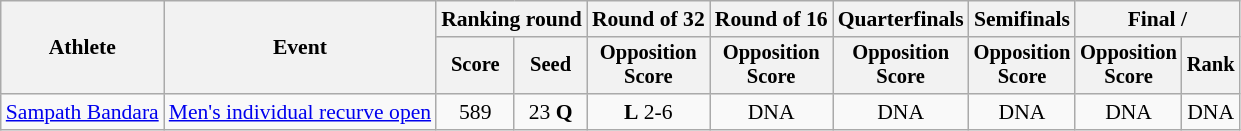<table class="wikitable" style="font-size:90%">
<tr>
<th rowspan=2>Athlete</th>
<th rowspan=2>Event</th>
<th colspan="2">Ranking round</th>
<th>Round of 32</th>
<th>Round of 16</th>
<th>Quarterfinals</th>
<th>Semifinals</th>
<th colspan="2">Final / </th>
</tr>
<tr style="font-size:95%">
<th>Score</th>
<th>Seed</th>
<th>Opposition<br>Score</th>
<th>Opposition<br>Score</th>
<th>Opposition<br>Score</th>
<th>Opposition<br>Score</th>
<th>Opposition<br>Score</th>
<th>Rank</th>
</tr>
<tr align=center>
<td align=left><a href='#'>Sampath Bandara</a></td>
<td align=left><a href='#'>Men's individual recurve open</a></td>
<td>589</td>
<td>23 <strong>Q</strong></td>
<td><strong>L</strong> 2-6</td>
<td>DNA</td>
<td>DNA</td>
<td>DNA</td>
<td>DNA</td>
<td>DNA</td>
</tr>
</table>
